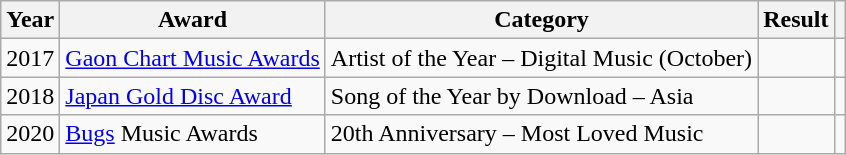<table class="wikitable sortable">
<tr>
<th>Year</th>
<th>Award</th>
<th>Category</th>
<th>Result</th>
<th class="unsortable"></th>
</tr>
<tr>
<td>2017</td>
<td><a href='#'>Gaon Chart Music Awards</a></td>
<td>Artist of the Year – Digital Music (October)</td>
<td></td>
<td align="center"></td>
</tr>
<tr>
<td>2018</td>
<td><a href='#'>Japan Gold Disc Award</a></td>
<td>Song of the Year by Download – Asia</td>
<td></td>
<td align="center"></td>
</tr>
<tr>
<td>2020</td>
<td><a href='#'>Bugs</a> Music Awards</td>
<td>20th Anniversary – Most Loved Music</td>
<td></td>
<td align="center"></td>
</tr>
</table>
